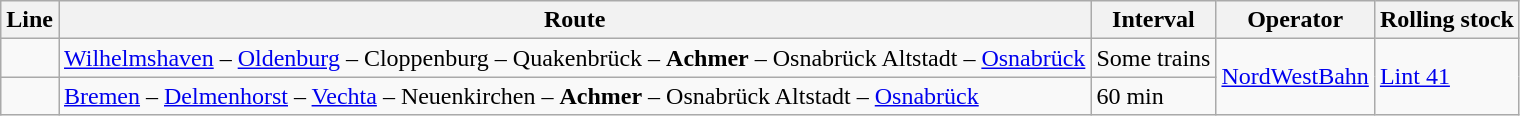<table class="wikitable">
<tr>
<th>Line</th>
<th>Route</th>
<th>Interval</th>
<th>Operator</th>
<th>Rolling stock</th>
</tr>
<tr>
<td></td>
<td><a href='#'>Wilhelmshaven</a> –  <a href='#'>Oldenburg</a> – Cloppenburg – Quakenbrück – <strong>Achmer</strong> –  Osnabrück Altstadt – <a href='#'>Osnabrück</a></td>
<td>Some trains</td>
<td rowspan="2"><a href='#'>NordWestBahn</a></td>
<td rowspan="2"><a href='#'>Lint 41</a></td>
</tr>
<tr>
<td></td>
<td><a href='#'>Bremen</a> – <a href='#'>Delmenhorst</a> – <a href='#'>Vechta</a> – Neuenkirchen – <strong>Achmer</strong> – Osnabrück Altstadt – <a href='#'>Osnabrück</a></td>
<td>60 min</td>
</tr>
</table>
